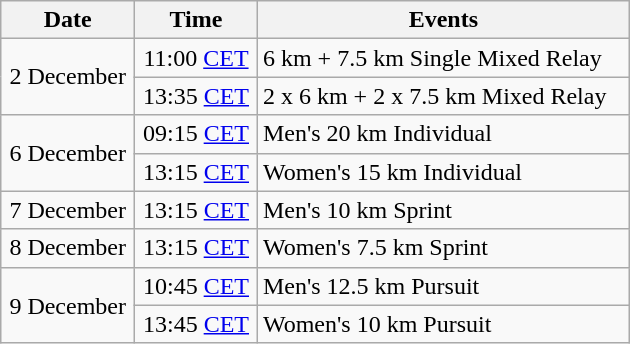<table class="wikitable" style="text-align: center" width="420">
<tr>
<th>Date</th>
<th>Time</th>
<th>Events</th>
</tr>
<tr>
<td rowspan=2>2 December</td>
<td>11:00 <a href='#'>CET</a></td>
<td style="text-align: left">6 km + 7.5 km Single Mixed Relay</td>
</tr>
<tr>
<td>13:35 <a href='#'>CET</a></td>
<td style="text-align: left">2 x 6 km + 2 x 7.5 km Mixed Relay</td>
</tr>
<tr>
<td rowspan=2>6 December</td>
<td>09:15 <a href='#'>CET</a></td>
<td style="text-align: left">Men's 20 km Individual</td>
</tr>
<tr>
<td>13:15 <a href='#'>CET</a></td>
<td style="text-align: left">Women's 15 km Individual</td>
</tr>
<tr>
<td>7 December</td>
<td>13:15 <a href='#'>CET</a></td>
<td style="text-align: left">Men's 10 km Sprint</td>
</tr>
<tr>
<td>8 December</td>
<td>13:15 <a href='#'>CET</a></td>
<td style="text-align: left">Women's 7.5 km Sprint</td>
</tr>
<tr>
<td rowspan=2>9 December</td>
<td>10:45 <a href='#'>CET</a></td>
<td style="text-align: left">Men's 12.5 km Pursuit</td>
</tr>
<tr>
<td>13:45 <a href='#'>CET</a></td>
<td style="text-align: left">Women's 10 km Pursuit</td>
</tr>
</table>
